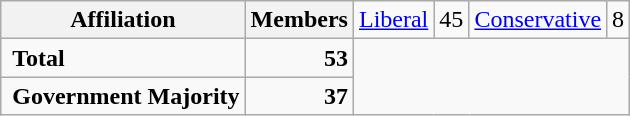<table class="wikitable">
<tr>
<th colspan="2">Affiliation</th>
<th>Members<br></th>
<td><a href='#'>Liberal</a></td>
<td align="right">45<br></td>
<td><a href='#'>Conservative</a></td>
<td align="right">8</td>
</tr>
<tr>
<td colspan="2" rowspan="1"> <strong>Total</strong><br></td>
<td align="right"><strong>53</strong></td>
</tr>
<tr>
<td colspan="2" rowspan="1"> <strong>Government Majority</strong><br></td>
<td align="right"><strong>37</strong></td>
</tr>
</table>
